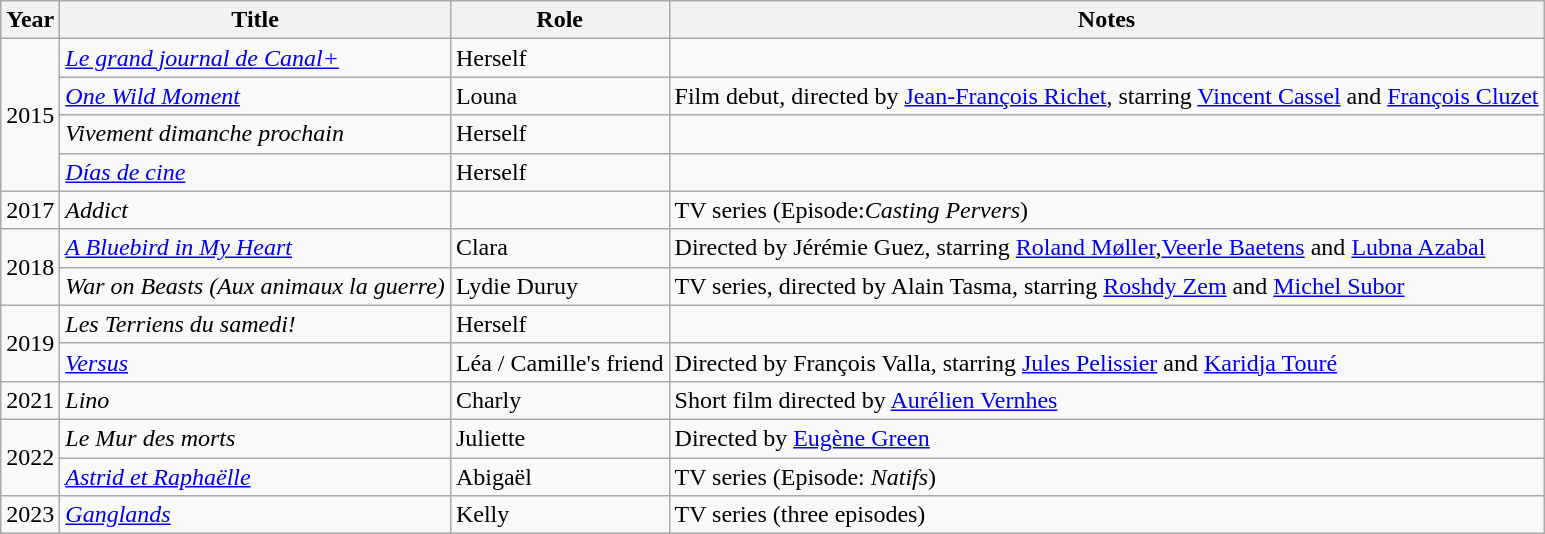<table class="wikitable sortable">
<tr>
<th>Year</th>
<th>Title</th>
<th>Role</th>
<th>Notes</th>
</tr>
<tr>
<td rowspan="4">2015</td>
<td><em><a href='#'>Le grand journal de Canal+</a></em></td>
<td>Herself</td>
<td></td>
</tr>
<tr>
<td><em><a href='#'>One Wild Moment</a></em></td>
<td>Louna</td>
<td>Film debut, directed by <a href='#'>Jean-François Richet</a>, starring <a href='#'>Vincent Cassel</a> and <a href='#'>François Cluzet</a></td>
</tr>
<tr>
<td><em>Vivement dimanche prochain</em></td>
<td>Herself</td>
<td></td>
</tr>
<tr>
<td><em><a href='#'>Días de cine</a></em></td>
<td>Herself</td>
<td></td>
</tr>
<tr>
<td>2017</td>
<td><em>Addict</em></td>
<td></td>
<td>TV series (Episode:<em>Casting Pervers</em>)</td>
</tr>
<tr>
<td rowspan="2">2018</td>
<td><em><a href='#'>A Bluebird in My Heart</a></em></td>
<td>Clara</td>
<td>Directed by Jérémie Guez, starring <a href='#'>Roland Møller</a>,<a href='#'>Veerle Baetens</a> and <a href='#'>Lubna Azabal</a></td>
</tr>
<tr>
<td><em>War on Beasts (Aux animaux la guerre)</em></td>
<td>Lydie Duruy</td>
<td>TV series, directed by Alain Tasma, starring <a href='#'>Roshdy Zem</a> and <a href='#'>Michel Subor</a></td>
</tr>
<tr>
<td rowspan="2">2019</td>
<td><em>Les Terriens du samedi!</em></td>
<td>Herself</td>
<td></td>
</tr>
<tr>
<td><em><a href='#'>Versus</a></em></td>
<td>Léa / Camille's friend</td>
<td>Directed by François Valla, starring <a href='#'>Jules Pelissier</a> and <a href='#'>Karidja Touré</a></td>
</tr>
<tr>
<td>2021</td>
<td><em>Lino</em></td>
<td>Charly</td>
<td>Short film directed by <a href='#'>Aurélien Vernhes</a></td>
</tr>
<tr>
<td rowspan="2">2022</td>
<td><em>Le Mur des morts</em></td>
<td>Juliette</td>
<td>Directed by <a href='#'>Eugène Green</a></td>
</tr>
<tr>
<td><em><a href='#'>Astrid et Raphaëlle</a></em></td>
<td>Abigaël</td>
<td>TV series (Episode: <em>Natifs</em>)</td>
</tr>
<tr>
<td>2023</td>
<td><em><a href='#'>Ganglands</a></em></td>
<td>Kelly</td>
<td>TV series (three episodes)</td>
</tr>
</table>
